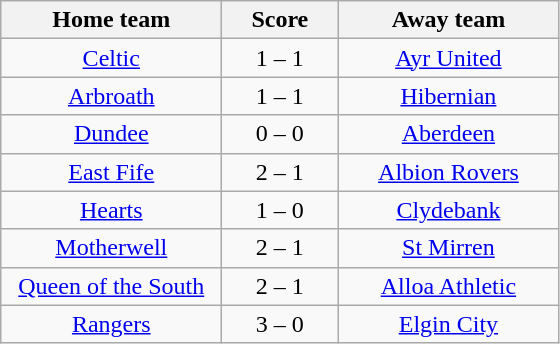<table class="wikitable" style="text-align: center">
<tr>
<th width=140>Home team</th>
<th width=70>Score</th>
<th width=140>Away team</th>
</tr>
<tr>
<td><a href='#'>Celtic</a></td>
<td>1 – 1</td>
<td><a href='#'>Ayr United</a></td>
</tr>
<tr>
<td><a href='#'>Arbroath</a></td>
<td>1 – 1</td>
<td><a href='#'>Hibernian</a></td>
</tr>
<tr>
<td><a href='#'>Dundee</a></td>
<td>0 – 0</td>
<td><a href='#'>Aberdeen</a></td>
</tr>
<tr>
<td><a href='#'>East Fife</a></td>
<td>2 – 1</td>
<td><a href='#'>Albion Rovers</a></td>
</tr>
<tr>
<td><a href='#'>Hearts</a></td>
<td>1 – 0</td>
<td><a href='#'>Clydebank</a></td>
</tr>
<tr>
<td><a href='#'>Motherwell</a></td>
<td>2 – 1</td>
<td><a href='#'>St Mirren</a></td>
</tr>
<tr>
<td><a href='#'>Queen of the South</a></td>
<td>2 – 1</td>
<td><a href='#'>Alloa Athletic</a></td>
</tr>
<tr>
<td><a href='#'>Rangers</a></td>
<td>3 – 0</td>
<td><a href='#'>Elgin City</a></td>
</tr>
</table>
